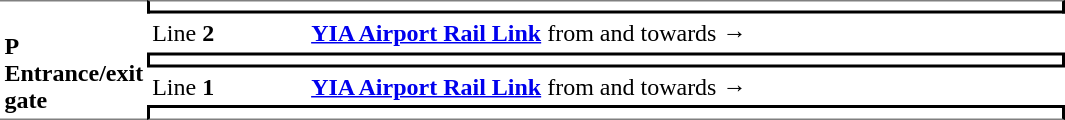<table cellspacing="0" cellpadding="3">
<tr>
<td rowspan="5" style="border-top:solid 1px gray; border-bottom:solid 1px gray" width="75"><br><strong>P</strong><br><strong>Entrance/exit gate</strong></td>
<td colspan="2" style="border-top:solid 1px gray;border-right:solid 2px black;border-left:solid 2px black;border-bottom:solid 2px black;text-align:center;"></td>
</tr>
<tr>
<td>Line <strong>2</strong></td>
<td> <strong><a href='#'>YIA Airport Rail Link</a></strong> from and towards   →</td>
</tr>
<tr>
<td colspan="2" style="border-top:solid 2px black;border-right:solid 2px black;border-left:solid 2px black;border-bottom:solid 2px black;text-align:center;"></td>
</tr>
<tr>
<td width="100">Line <strong>1</strong></td>
<td width="500"> <strong><a href='#'>YIA Airport Rail Link</a></strong> from and towards   →</td>
</tr>
<tr>
<td colspan="2" style="border-top:solid 2px black;border-right:solid 2px black;border-left:solid 2px black;border-bottom:solid 1px gray;text-align:center;"></td>
</tr>
</table>
